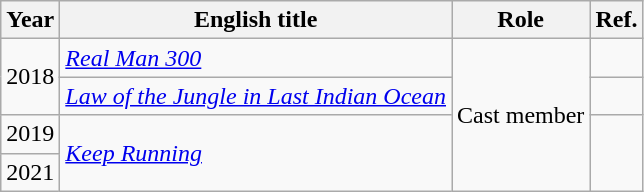<table class="wikitable">
<tr>
<th>Year</th>
<th>English title</th>
<th>Role</th>
<th>Ref.</th>
</tr>
<tr>
<td rowspan="2">2018</td>
<td><em><a href='#'>Real Man 300</a></em></td>
<td rowspan="4">Cast member</td>
<td></td>
</tr>
<tr>
<td><em><a href='#'>Law of the Jungle in Last Indian Ocean</a></em></td>
<td></td>
</tr>
<tr>
<td>2019</td>
<td rowspan="2"><em><a href='#'>Keep Running</a></em></td>
<td rowspan="2"></td>
</tr>
<tr>
<td>2021</td>
</tr>
</table>
